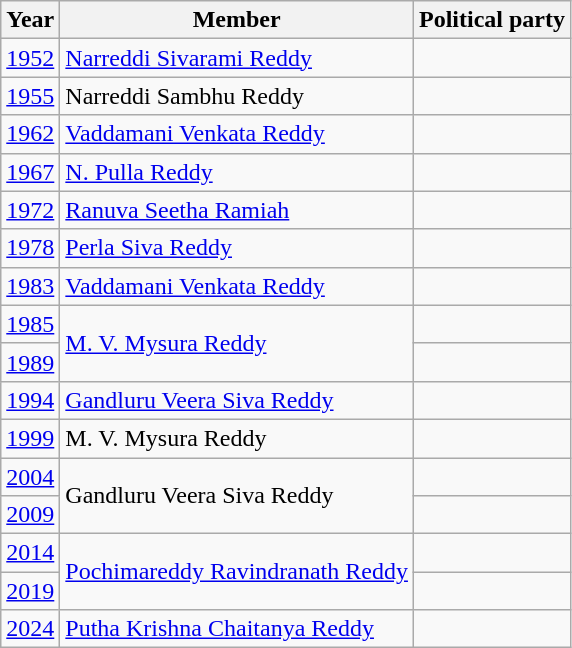<table class="wikitable sortable">
<tr>
<th>Year</th>
<th>Member</th>
<th colspan="2">Political party</th>
</tr>
<tr>
<td><a href='#'>1952</a></td>
<td><a href='#'>Narreddi Sivarami Reddy</a></td>
<td></td>
</tr>
<tr>
<td><a href='#'>1955</a></td>
<td>Narreddi Sambhu Reddy</td>
<td></td>
</tr>
<tr>
<td><a href='#'>1962</a></td>
<td><a href='#'>Vaddamani Venkata Reddy</a></td>
</tr>
<tr>
<td><a href='#'>1967</a></td>
<td><a href='#'>N. Pulla Reddy</a></td>
<td></td>
</tr>
<tr>
<td><a href='#'>1972</a></td>
<td><a href='#'>Ranuva Seetha Ramiah</a></td>
<td></td>
</tr>
<tr>
<td><a href='#'>1978</a></td>
<td><a href='#'>Perla Siva Reddy</a></td>
<td></td>
</tr>
<tr>
<td><a href='#'>1983</a></td>
<td><a href='#'>Vaddamani Venkata Reddy</a></td>
<td></td>
</tr>
<tr>
<td><a href='#'>1985</a></td>
<td rowspan=2><a href='#'>M. V. Mysura Reddy</a></td>
<td></td>
</tr>
<tr>
<td><a href='#'>1989</a></td>
</tr>
<tr>
<td><a href='#'>1994</a></td>
<td><a href='#'>Gandluru Veera Siva Reddy</a></td>
<td></td>
</tr>
<tr>
<td><a href='#'>1999</a></td>
<td>M. V. Mysura Reddy</td>
<td></td>
</tr>
<tr>
<td><a href='#'>2004</a></td>
<td rowspan=2>Gandluru Veera Siva Reddy</td>
<td></td>
</tr>
<tr>
<td><a href='#'>2009</a></td>
<td></td>
</tr>
<tr>
<td><a href='#'>2014</a></td>
<td rowspan=2><a href='#'>Pochimareddy Ravindranath Reddy</a></td>
<td></td>
</tr>
<tr>
<td><a href='#'>2019</a></td>
</tr>
<tr>
<td><a href='#'>2024</a></td>
<td><a href='#'>Putha Krishna Chaitanya Reddy</a></td>
<td></td>
</tr>
</table>
